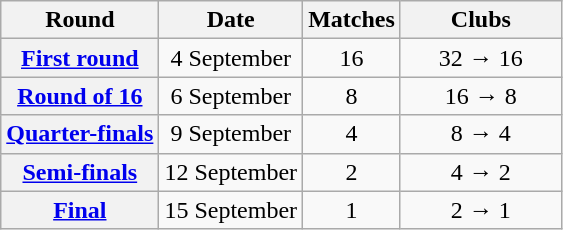<table class="wikitable" style="text-align: center">
<tr>
<th>Round</th>
<th>Date</th>
<th>Matches</th>
<th style="width:100px;">Clubs</th>
</tr>
<tr>
<th><a href='#'>First round</a></th>
<td>4 September</td>
<td>16</td>
<td>32 → 16</td>
</tr>
<tr>
<th><a href='#'>Round of 16</a></th>
<td>6 September</td>
<td>8</td>
<td>16 → 8</td>
</tr>
<tr>
<th><a href='#'>Quarter-finals</a></th>
<td>9 September</td>
<td>4</td>
<td>8 → 4</td>
</tr>
<tr>
<th><a href='#'>Semi-finals</a></th>
<td>12 September</td>
<td>2</td>
<td>4 → 2</td>
</tr>
<tr>
<th><a href='#'>Final</a></th>
<td>15 September</td>
<td>1</td>
<td>2 → 1</td>
</tr>
</table>
